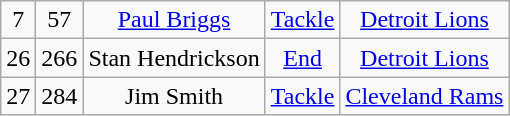<table class="wikitable" style="text-align:center">
<tr>
<td>7</td>
<td>57</td>
<td><a href='#'>Paul Briggs</a></td>
<td><a href='#'>Tackle</a></td>
<td><a href='#'>Detroit Lions</a></td>
</tr>
<tr>
<td>26</td>
<td>266</td>
<td>Stan Hendrickson</td>
<td><a href='#'>End</a></td>
<td><a href='#'>Detroit Lions</a></td>
</tr>
<tr>
<td>27</td>
<td>284</td>
<td>Jim Smith</td>
<td><a href='#'>Tackle</a></td>
<td><a href='#'>Cleveland Rams</a></td>
</tr>
</table>
